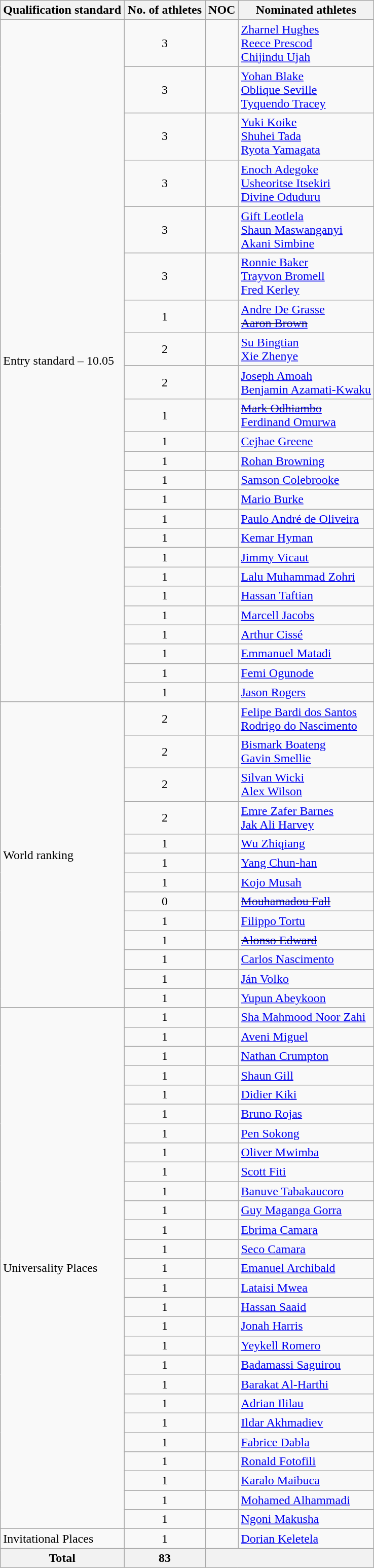<table class="wikitable" style="text-align:left;">
<tr>
<th>Qualification standard</th>
<th width=100>No. of athletes</th>
<th>NOC</th>
<th>Nominated athletes</th>
</tr>
<tr>
<td rowspan="24">Entry standard – 10.05</td>
<td align=center>3</td>
<td></td>
<td><a href='#'>Zharnel Hughes</a><br><a href='#'>Reece Prescod</a><br><a href='#'>Chijindu Ujah</a></td>
</tr>
<tr>
<td align=center>3</td>
<td></td>
<td><a href='#'>Yohan Blake</a><br><a href='#'>Oblique Seville</a><br><a href='#'>Tyquendo Tracey</a></td>
</tr>
<tr>
<td align=center>3</td>
<td></td>
<td><a href='#'>Yuki Koike</a><br><a href='#'>Shuhei Tada</a><br><a href='#'>Ryota Yamagata</a></td>
</tr>
<tr>
<td align=center>3</td>
<td></td>
<td><a href='#'>Enoch Adegoke</a><br><a href='#'>Usheoritse Itsekiri</a><br><a href='#'>Divine Oduduru</a></td>
</tr>
<tr>
<td align=center>3</td>
<td></td>
<td><a href='#'>Gift Leotlela</a><br><a href='#'>Shaun Maswanganyi</a><br><a href='#'>Akani Simbine</a></td>
</tr>
<tr>
<td align=center>3</td>
<td></td>
<td><a href='#'>Ronnie Baker</a><br><a href='#'>Trayvon Bromell</a><br><a href='#'>Fred Kerley</a></td>
</tr>
<tr>
<td align=center>1</td>
<td></td>
<td><a href='#'>Andre De Grasse</a><br><s><a href='#'>Aaron Brown</a></s></td>
</tr>
<tr>
<td align=center>2</td>
<td></td>
<td><a href='#'>Su Bingtian</a><br><a href='#'>Xie Zhenye</a></td>
</tr>
<tr>
<td align=center>2</td>
<td></td>
<td><a href='#'>Joseph Amoah</a><br><a href='#'>Benjamin Azamati-Kwaku</a></td>
</tr>
<tr>
<td align=center>1</td>
<td></td>
<td><s><a href='#'>Mark Odhiambo</a></s><br><a href='#'>Ferdinand Omurwa</a></td>
</tr>
<tr>
<td align=center>1</td>
<td></td>
<td><a href='#'>Cejhae Greene</a></td>
</tr>
<tr>
<td align=center>1</td>
<td></td>
<td><a href='#'>Rohan Browning</a></td>
</tr>
<tr>
<td align=center>1</td>
<td></td>
<td><a href='#'>Samson Colebrooke</a></td>
</tr>
<tr>
<td align=center>1</td>
<td></td>
<td><a href='#'>Mario Burke</a></td>
</tr>
<tr>
<td align=center>1</td>
<td></td>
<td><a href='#'>Paulo André de Oliveira</a></td>
</tr>
<tr>
<td align=center>1</td>
<td></td>
<td><a href='#'>Kemar Hyman</a></td>
</tr>
<tr>
<td align=center>1</td>
<td></td>
<td><a href='#'>Jimmy Vicaut</a></td>
</tr>
<tr>
<td align=center>1</td>
<td></td>
<td><a href='#'>Lalu Muhammad Zohri</a></td>
</tr>
<tr>
<td align=center>1</td>
<td></td>
<td><a href='#'>Hassan Taftian</a></td>
</tr>
<tr>
<td align=center>1</td>
<td></td>
<td><a href='#'>Marcell Jacobs</a></td>
</tr>
<tr>
<td align=center>1</td>
<td></td>
<td><a href='#'>Arthur Cissé</a></td>
</tr>
<tr>
<td align=center>1</td>
<td></td>
<td><a href='#'>Emmanuel Matadi</a></td>
</tr>
<tr>
<td align=center>1</td>
<td></td>
<td><a href='#'>Femi Ogunode</a></td>
</tr>
<tr>
<td align=center>1</td>
<td></td>
<td><a href='#'>Jason Rogers</a></td>
</tr>
<tr>
<td rowspan=14>World ranking</td>
</tr>
<tr>
<td align=center>2</td>
<td></td>
<td><a href='#'>Felipe Bardi dos Santos</a><br><a href='#'>Rodrigo do Nascimento</a></td>
</tr>
<tr>
<td align=center>2</td>
<td></td>
<td><a href='#'>Bismark Boateng</a><br><a href='#'>Gavin Smellie</a></td>
</tr>
<tr>
<td align=center>2</td>
<td></td>
<td><a href='#'>Silvan Wicki</a><br><a href='#'>Alex Wilson</a></td>
</tr>
<tr>
<td align=center>2</td>
<td></td>
<td><a href='#'>Emre Zafer Barnes</a><br><a href='#'>Jak Ali Harvey</a></td>
</tr>
<tr>
<td align=center>1</td>
<td></td>
<td><a href='#'>Wu Zhiqiang</a></td>
</tr>
<tr>
<td align=center>1</td>
<td></td>
<td><a href='#'>Yang Chun-han</a></td>
</tr>
<tr>
<td align=center>1</td>
<td></td>
<td><a href='#'>Kojo Musah</a></td>
</tr>
<tr>
<td align=center>0</td>
<td></td>
<td><s><a href='#'>Mouhamadou Fall</a></s></td>
</tr>
<tr>
<td align=center>1</td>
<td></td>
<td><a href='#'>Filippo Tortu</a></td>
</tr>
<tr>
<td align=center>1</td>
<td></td>
<td><s><a href='#'>Alonso Edward</a></s></td>
</tr>
<tr>
<td align=center>1</td>
<td></td>
<td><a href='#'>Carlos Nascimento</a></td>
</tr>
<tr>
<td align=center>1</td>
<td></td>
<td><a href='#'>Ján Volko</a></td>
</tr>
<tr>
<td align=center>1</td>
<td></td>
<td><a href='#'>Yupun Abeykoon</a></td>
</tr>
<tr>
<td rowspan=27>Universality Places</td>
<td align=center>1</td>
<td></td>
<td><a href='#'>Sha Mahmood Noor Zahi</a></td>
</tr>
<tr>
<td align=center>1</td>
<td></td>
<td><a href='#'>Aveni Miguel</a></td>
</tr>
<tr>
<td align=center>1</td>
<td></td>
<td><a href='#'>Nathan Crumpton</a></td>
</tr>
<tr>
<td align=center>1</td>
<td></td>
<td><a href='#'>Shaun Gill</a></td>
</tr>
<tr>
<td align=center>1</td>
<td></td>
<td><a href='#'>Didier Kiki</a></td>
</tr>
<tr>
<td align=center>1</td>
<td></td>
<td><a href='#'>Bruno Rojas</a></td>
</tr>
<tr>
<td align=center>1</td>
<td></td>
<td><a href='#'>Pen Sokong</a></td>
</tr>
<tr>
<td align=center>1</td>
<td></td>
<td><a href='#'>Oliver Mwimba</a></td>
</tr>
<tr>
<td align=center>1</td>
<td></td>
<td><a href='#'>Scott Fiti</a></td>
</tr>
<tr>
<td align=center>1</td>
<td></td>
<td><a href='#'>Banuve Tabakaucoro</a></td>
</tr>
<tr>
<td align=center>1</td>
<td></td>
<td><a href='#'>Guy Maganga Gorra</a></td>
</tr>
<tr>
<td align=center>1</td>
<td></td>
<td><a href='#'>Ebrima Camara</a></td>
</tr>
<tr>
<td align=center>1</td>
<td></td>
<td><a href='#'>Seco Camara</a></td>
</tr>
<tr>
<td align=center>1</td>
<td></td>
<td><a href='#'>Emanuel Archibald</a></td>
</tr>
<tr>
<td align=center>1</td>
<td></td>
<td><a href='#'>Lataisi Mwea</a></td>
</tr>
<tr>
<td align=center>1</td>
<td></td>
<td><a href='#'>Hassan Saaid</a></td>
</tr>
<tr>
<td align=center>1</td>
<td></td>
<td><a href='#'>Jonah Harris</a></td>
</tr>
<tr>
<td align=center>1</td>
<td></td>
<td><a href='#'>Yeykell Romero</a></td>
</tr>
<tr>
<td align=center>1</td>
<td></td>
<td><a href='#'>Badamassi Saguirou</a></td>
</tr>
<tr>
<td align=center>1</td>
<td></td>
<td><a href='#'>Barakat Al-Harthi</a></td>
</tr>
<tr>
<td align=center>1</td>
<td></td>
<td><a href='#'>Adrian Ililau</a></td>
</tr>
<tr>
<td align=center>1</td>
<td></td>
<td><a href='#'>Ildar Akhmadiev</a></td>
</tr>
<tr>
<td align=center>1</td>
<td></td>
<td><a href='#'>Fabrice Dabla</a></td>
</tr>
<tr>
<td align=center>1</td>
<td></td>
<td><a href='#'>Ronald Fotofili</a></td>
</tr>
<tr>
<td align=center>1</td>
<td></td>
<td><a href='#'>Karalo Maibuca</a></td>
</tr>
<tr>
<td align=center>1</td>
<td></td>
<td><a href='#'>Mohamed Alhammadi</a></td>
</tr>
<tr>
<td align=center>1</td>
<td></td>
<td><a href='#'>Ngoni Makusha</a></td>
</tr>
<tr>
<td rowspan=1>Invitational Places</td>
<td align=center>1</td>
<td></td>
<td><a href='#'>Dorian Keletela</a></td>
</tr>
<tr>
<th>Total</th>
<th>83</th>
<th colspan=2></th>
</tr>
</table>
